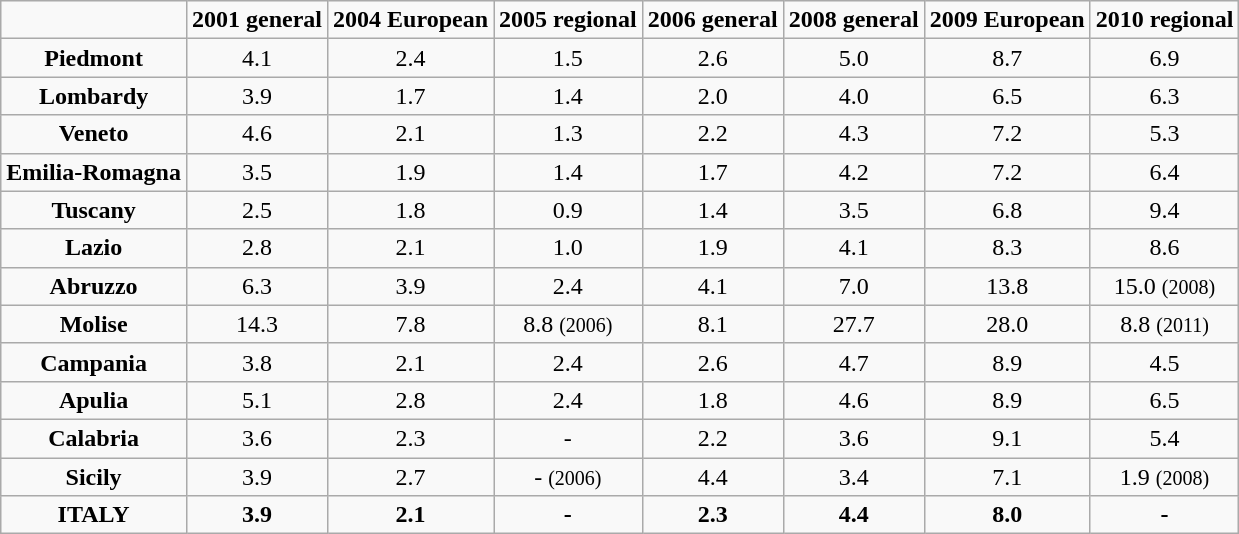<table class="wikitable" style="text-align:center">
<tr>
<td></td>
<td><strong>2001 general</strong></td>
<td><strong>2004 European</strong></td>
<td><strong>2005 regional</strong></td>
<td><strong>2006 general</strong></td>
<td><strong>2008 general</strong></td>
<td><strong>2009 European</strong></td>
<td><strong>2010 regional</strong></td>
</tr>
<tr>
<td><strong>Piedmont</strong></td>
<td>4.1</td>
<td>2.4</td>
<td>1.5</td>
<td>2.6</td>
<td>5.0</td>
<td>8.7</td>
<td>6.9</td>
</tr>
<tr>
<td><strong>Lombardy</strong></td>
<td>3.9</td>
<td>1.7</td>
<td>1.4</td>
<td>2.0</td>
<td>4.0</td>
<td>6.5</td>
<td>6.3</td>
</tr>
<tr>
<td><strong>Veneto</strong></td>
<td>4.6</td>
<td>2.1</td>
<td>1.3</td>
<td>2.2</td>
<td>4.3</td>
<td>7.2</td>
<td>5.3</td>
</tr>
<tr>
<td><strong>Emilia-Romagna</strong></td>
<td>3.5</td>
<td>1.9</td>
<td>1.4</td>
<td>1.7</td>
<td>4.2</td>
<td>7.2</td>
<td>6.4</td>
</tr>
<tr>
<td><strong>Tuscany</strong></td>
<td>2.5</td>
<td>1.8</td>
<td>0.9</td>
<td>1.4</td>
<td>3.5</td>
<td>6.8</td>
<td>9.4</td>
</tr>
<tr>
<td><strong>Lazio</strong></td>
<td>2.8</td>
<td>2.1</td>
<td>1.0</td>
<td>1.9</td>
<td>4.1</td>
<td>8.3</td>
<td>8.6</td>
</tr>
<tr>
<td><strong>Abruzzo</strong></td>
<td>6.3</td>
<td>3.9</td>
<td>2.4</td>
<td>4.1</td>
<td>7.0</td>
<td>13.8</td>
<td>15.0 <small>(2008)</small></td>
</tr>
<tr>
<td><strong>Molise</strong></td>
<td>14.3</td>
<td>7.8</td>
<td>8.8 <small>(2006)</small></td>
<td>8.1</td>
<td>27.7</td>
<td>28.0</td>
<td>8.8 <small>(2011)</small></td>
</tr>
<tr>
<td><strong>Campania</strong></td>
<td>3.8</td>
<td>2.1</td>
<td>2.4</td>
<td>2.6</td>
<td>4.7</td>
<td>8.9</td>
<td>4.5</td>
</tr>
<tr>
<td><strong>Apulia</strong></td>
<td>5.1</td>
<td>2.8</td>
<td>2.4</td>
<td>1.8</td>
<td>4.6</td>
<td>8.9</td>
<td>6.5</td>
</tr>
<tr>
<td><strong>Calabria</strong></td>
<td>3.6</td>
<td>2.3</td>
<td>-</td>
<td>2.2</td>
<td>3.6</td>
<td>9.1</td>
<td>5.4</td>
</tr>
<tr>
<td><strong>Sicily</strong></td>
<td>3.9</td>
<td>2.7</td>
<td>- <small>(2006)</small></td>
<td>4.4</td>
<td>3.4</td>
<td>7.1</td>
<td>1.9 <small>(2008)</small></td>
</tr>
<tr>
<td><strong>ITALY</strong></td>
<td><strong>3.9</strong></td>
<td><strong>2.1</strong></td>
<td><strong>-</strong></td>
<td><strong>2.3</strong></td>
<td><strong>4.4</strong></td>
<td><strong>8.0</strong></td>
<td><strong>-</strong></td>
</tr>
</table>
